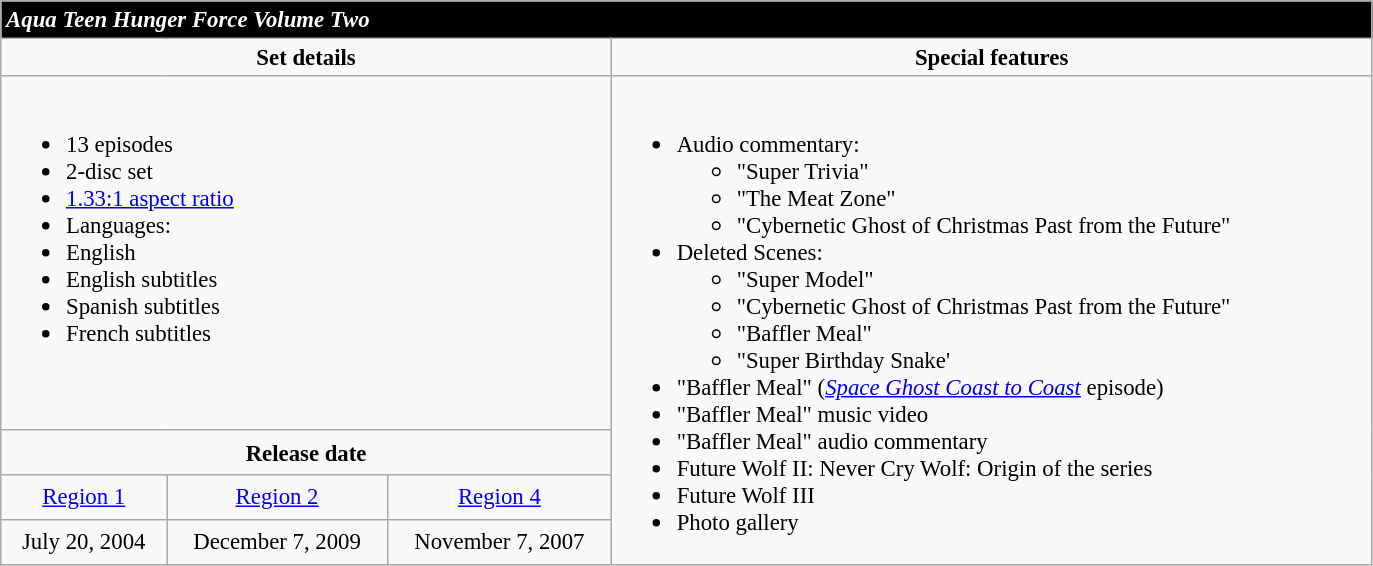<table class="wikitable" style="font-size:95%;">
<tr>
<td colspan="5" style="background:#000; color:#fff;"><strong><em>Aqua Teen Hunger Force Volume Two</em></strong></td>
</tr>
<tr style="vertical-align:top; text-align:center;">
<td style="width:400px;" colspan="3"><strong>Set details </strong></td>
<td style="width:300px; "><strong>Special features</strong></td>
</tr>
<tr valign="top">
<td colspan="3"  style="text-align:left; width:200px;"><br><ul><li>13 episodes</li><li>2-disc set</li><li><a href='#'>1.33:1 aspect ratio</a></li><li>Languages:</li><li>English</li><li>English subtitles</li><li>Spanish subtitles</li><li>French subtitles</li></ul></td>
<td rowspan="4"  style="text-align:left; width:500px;"><br><ul><li>Audio commentary:<ul><li>"Super Trivia"</li><li>"The Meat Zone"</li><li>"Cybernetic Ghost of Christmas Past from the Future"</li></ul></li><li>Deleted Scenes:<ul><li>"Super Model"</li><li>"Cybernetic Ghost of Christmas Past from the Future"</li><li>"Baffler Meal"</li><li>"Super Birthday Snake'</li></ul></li><li>"Baffler Meal" (<em><a href='#'>Space Ghost Coast to Coast</a></em> episode)</li><li>"Baffler Meal" music video</li><li>"Baffler Meal" audio commentary</li><li>Future Wolf II: Never Cry Wolf: Origin of the series</li><li>Future Wolf III</li><li>Photo gallery</li></ul></td>
</tr>
<tr>
<td colspan="3" style="text-align:center;"><strong>Release date</strong></td>
</tr>
<tr>
<td style="text-align:center;"><a href='#'>Region 1</a></td>
<td style="text-align:center;"><a href='#'>Region 2</a></td>
<td style="text-align:center;"><a href='#'>Region 4</a></td>
</tr>
<tr>
<td style="text-align:center;">July 20, 2004</td>
<td style="text-align:center;">December 7, 2009</td>
<td style="text-align:center;">November 7, 2007</td>
</tr>
</table>
